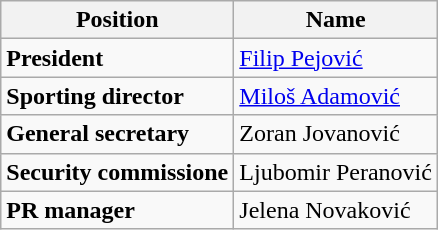<table class="wikitable">
<tr>
<th>Position</th>
<th>Name</th>
</tr>
<tr>
<td><strong>President</strong></td>
<td> <a href='#'>Filip Pejović</a></td>
</tr>
<tr>
<td><strong>Sporting director</strong></td>
<td> <a href='#'>Miloš Adamović</a></td>
</tr>
<tr>
<td><strong>General secretary</strong></td>
<td> Zoran Jovanović</td>
</tr>
<tr>
<td><strong>Security commissione</strong></td>
<td> Ljubomir Peranović</td>
</tr>
<tr>
<td><strong>PR manager</strong></td>
<td> Jelena Novaković</td>
</tr>
</table>
